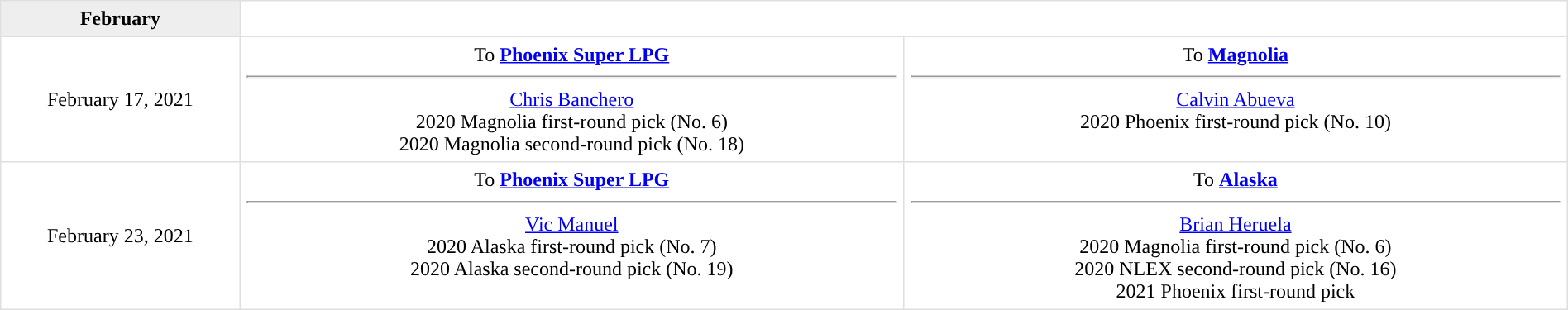<table border=1 style="border-collapse:collapse; text-align: center; width: 100%" bordercolor="#DFDFDF"  cellpadding="5">
<tr bgcolor="eeeeee">
<th>February</th>
</tr>
<tr>
<td style="width:12%">February 17, 2021</td>
<td style="width:33.3%" valign="top">To <strong><a href='#'>Phoenix Super LPG</a></strong><hr><a href='#'>Chris Banchero</a><br>2020 Magnolia first-round pick (No. 6)<br>2020 Magnolia second-round pick (No. 18)</td>
<td style="width:33.3%" valign="top">To <strong><a href='#'>Magnolia</a></strong><hr><a href='#'>Calvin Abueva</a><br>2020 Phoenix first-round pick (No. 10)</td>
</tr>
<tr>
<td style="width:12%">February 23, 2021</td>
<td style="width:33.3%" valign="top">To <strong><a href='#'>Phoenix Super LPG</a></strong><hr><a href='#'>Vic Manuel</a><br>2020 Alaska first-round pick (No. 7)<br>2020 Alaska second-round pick (No. 19)</td>
<td style="width:33.3%" valign="top">To <strong><a href='#'>Alaska</a></strong><hr><a href='#'>Brian Heruela</a><br>2020 Magnolia first-round pick (No. 6)<br>2020 NLEX second-round pick (No. 16)<br>2021 Phoenix first-round pick</td>
</tr>
</table>
